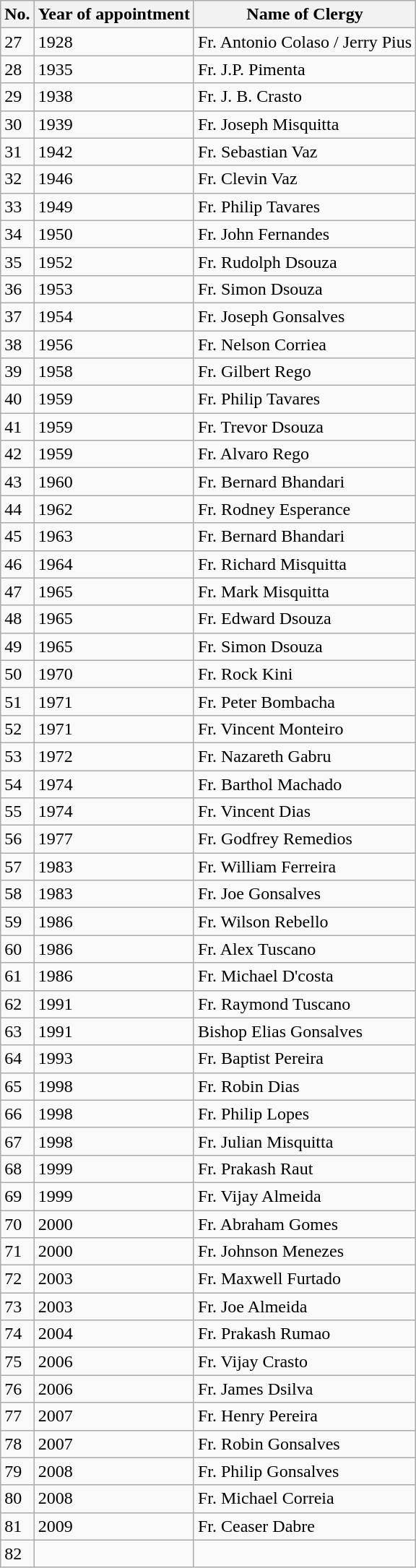<table class="wikitable">
<tr>
<th>No.</th>
<th>Year of appointment</th>
<th>Name of Clergy</th>
</tr>
<tr>
<td>27</td>
<td>1928</td>
<td>Fr. Antonio Colaso / Jerry Pius</td>
</tr>
<tr>
<td>28</td>
<td>1935</td>
<td>Fr. J.P. Pimenta</td>
</tr>
<tr>
<td>29</td>
<td>1938</td>
<td>Fr. J. B. Crasto</td>
</tr>
<tr>
<td>30</td>
<td>1939</td>
<td>Fr. Joseph Misquitta</td>
</tr>
<tr>
<td>31</td>
<td>1942</td>
<td>Fr. Sebastian Vaz</td>
</tr>
<tr>
<td>32</td>
<td>1946</td>
<td>Fr. Clevin Vaz</td>
</tr>
<tr>
<td>33</td>
<td>1949</td>
<td>Fr. Philip Tavares</td>
</tr>
<tr>
<td>34</td>
<td>1950</td>
<td>Fr. John Fernandes</td>
</tr>
<tr>
<td>35</td>
<td>1952</td>
<td>Fr. Rudolph Dsouza</td>
</tr>
<tr>
<td>36</td>
<td>1953</td>
<td>Fr. Simon Dsouza</td>
</tr>
<tr>
<td>37</td>
<td>1954</td>
<td>Fr. Joseph Gonsalves</td>
</tr>
<tr>
<td>38</td>
<td>1956</td>
<td>Fr. Nelson Corriea</td>
</tr>
<tr>
<td>39</td>
<td>1958</td>
<td>Fr. Gilbert Rego</td>
</tr>
<tr>
<td>40</td>
<td>1959</td>
<td>Fr. Philip Tavares</td>
</tr>
<tr>
<td>41</td>
<td>1959</td>
<td>Fr. Trevor Dsouza</td>
</tr>
<tr>
<td>42</td>
<td>1959</td>
<td>Fr. Alvaro Rego</td>
</tr>
<tr>
<td>43</td>
<td>1960</td>
<td>Fr. Bernard Bhandari</td>
</tr>
<tr>
<td>44</td>
<td>1962</td>
<td>Fr. Rodney Esperance</td>
</tr>
<tr>
<td>45</td>
<td>1963</td>
<td>Fr. Bernard Bhandari</td>
</tr>
<tr>
<td>46</td>
<td>1964</td>
<td>Fr. Richard Misquitta</td>
</tr>
<tr>
<td>47</td>
<td>1965</td>
<td>Fr. Mark Misquitta</td>
</tr>
<tr>
<td>48</td>
<td>1965</td>
<td>Fr. Edward Dsouza</td>
</tr>
<tr>
<td>49</td>
<td>1965</td>
<td>Fr. Simon Dsouza</td>
</tr>
<tr>
<td>50</td>
<td>1970</td>
<td>Fr. Rock Kini</td>
</tr>
<tr>
<td>51</td>
<td>1971</td>
<td>Fr. Peter Bombacha</td>
</tr>
<tr>
<td>52</td>
<td>1971</td>
<td>Fr. Vincent Monteiro</td>
</tr>
<tr>
<td>53</td>
<td>1972</td>
<td>Fr. Nazareth Gabru</td>
</tr>
<tr>
<td>54</td>
<td>1974</td>
<td>Fr. Barthol Machado</td>
</tr>
<tr>
<td>55</td>
<td>1974</td>
<td>Fr. Vincent Dias</td>
</tr>
<tr>
<td>56</td>
<td>1977</td>
<td>Fr. Godfrey Remedios</td>
</tr>
<tr>
<td>57</td>
<td>1983</td>
<td>Fr. William Ferreira</td>
</tr>
<tr>
<td>58</td>
<td>1983</td>
<td>Fr. Joe Gonsalves</td>
</tr>
<tr>
<td>59</td>
<td>1986</td>
<td>Fr. Wilson Rebello</td>
</tr>
<tr>
<td>60</td>
<td>1986</td>
<td>Fr. Alex Tuscano</td>
</tr>
<tr>
<td>61</td>
<td>1986</td>
<td>Fr. Michael D'costa</td>
</tr>
<tr>
<td>62</td>
<td>1991</td>
<td>Fr. Raymond Tuscano</td>
</tr>
<tr>
<td>63</td>
<td>1991</td>
<td>Bishop Elias Gonsalves</td>
</tr>
<tr>
<td>64</td>
<td>1993</td>
<td>Fr. Baptist Pereira</td>
</tr>
<tr>
<td>65</td>
<td>1998</td>
<td>Fr. Robin Dias</td>
</tr>
<tr>
<td>66</td>
<td>1998</td>
<td>Fr. Philip Lopes</td>
</tr>
<tr>
<td>67</td>
<td>1998</td>
<td>Fr. Julian Misquitta</td>
</tr>
<tr>
<td>68</td>
<td>1999</td>
<td>Fr. Prakash Raut</td>
</tr>
<tr>
<td>69</td>
<td>1999</td>
<td>Fr. Vijay Almeida</td>
</tr>
<tr>
<td>70</td>
<td>2000</td>
<td>Fr. Abraham Gomes</td>
</tr>
<tr>
<td>71</td>
<td>2000</td>
<td>Fr. Johnson Menezes</td>
</tr>
<tr>
<td>72</td>
<td>2003</td>
<td>Fr. Maxwell Furtado</td>
</tr>
<tr>
<td>73</td>
<td>2003</td>
<td>Fr. Joe Almeida</td>
</tr>
<tr>
<td>74</td>
<td>2004</td>
<td>Fr. Prakash Rumao</td>
</tr>
<tr>
<td>75</td>
<td>2006</td>
<td>Fr. Vijay Crasto</td>
</tr>
<tr>
<td>76</td>
<td>2006</td>
<td>Fr. James Dsilva</td>
</tr>
<tr>
<td>77</td>
<td>2007</td>
<td>Fr. Henry Pereira</td>
</tr>
<tr>
<td>78</td>
<td>2007</td>
<td>Fr. Robin Gonsalves</td>
</tr>
<tr>
<td>79</td>
<td>2008</td>
<td>Fr. Philip Gonsalves</td>
</tr>
<tr>
<td>80</td>
<td>2008</td>
<td>Fr. Michael Correia</td>
</tr>
<tr>
<td>81</td>
<td>2009</td>
<td>Fr. Ceaser Dabre</td>
</tr>
<tr>
<td>82</td>
<td></td>
<td></td>
</tr>
</table>
